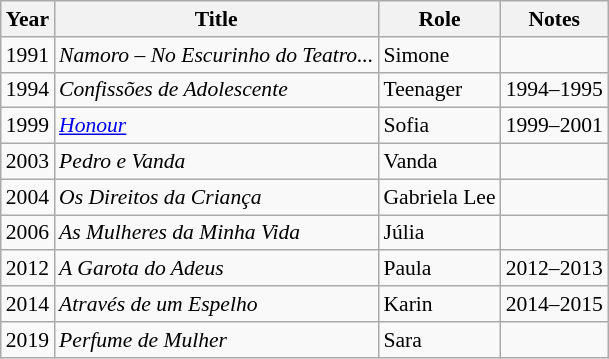<table class="wikitable" style="font-size: 90%;">
<tr>
<th>Year</th>
<th>Title</th>
<th>Role</th>
<th>Notes</th>
</tr>
<tr>
<td>1991</td>
<td><em>Namoro – No Escurinho do Teatro...</em></td>
<td>Simone</td>
<td></td>
</tr>
<tr>
<td>1994</td>
<td><em>Confissões de Adolescente</em></td>
<td>Teenager</td>
<td>1994–1995</td>
</tr>
<tr>
<td>1999</td>
<td><em><a href='#'>Honour</a></em></td>
<td>Sofia</td>
<td>1999–2001</td>
</tr>
<tr>
<td>2003</td>
<td><em> Pedro e Vanda</em></td>
<td>Vanda</td>
<td></td>
</tr>
<tr>
<td>2004</td>
<td><em> Os Direitos da Criança</em></td>
<td>Gabriela Lee</td>
<td></td>
</tr>
<tr>
<td>2006</td>
<td><em> As Mulheres da Minha Vida</em></td>
<td>Júlia</td>
<td></td>
</tr>
<tr>
<td>2012</td>
<td><em>A Garota do Adeus</em></td>
<td>Paula</td>
<td>2012–2013</td>
</tr>
<tr>
<td>2014</td>
<td><em>Através de um Espelho</em></td>
<td>Karin</td>
<td>2014–2015</td>
</tr>
<tr>
<td>2019</td>
<td><em>Perfume de Mulher</em></td>
<td>Sara</td>
<td></td>
</tr>
</table>
